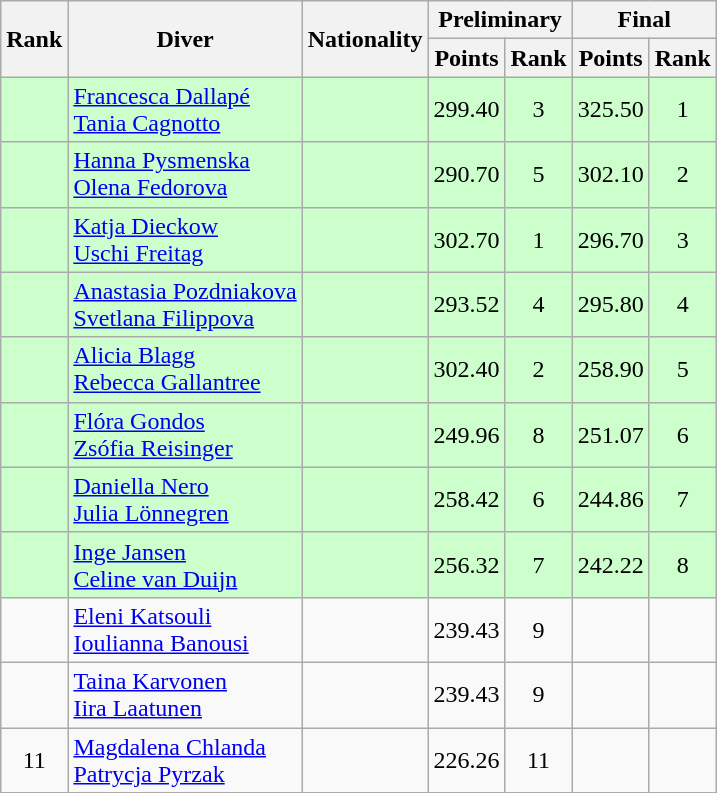<table class="wikitable" style="text-align:center">
<tr>
<th rowspan=2>Rank</th>
<th rowspan=2>Diver</th>
<th rowspan=2>Nationality</th>
<th colspan="2">Preliminary</th>
<th colspan="2">Final</th>
</tr>
<tr>
<th>Points</th>
<th>Rank</th>
<th>Points</th>
<th>Rank</th>
</tr>
<tr bgcolor=ccffcc>
<td></td>
<td align=left><a href='#'>Francesca Dallapé</a><br><a href='#'>Tania Cagnotto</a></td>
<td align=left></td>
<td>299.40</td>
<td>3</td>
<td>325.50</td>
<td>1</td>
</tr>
<tr bgcolor=ccffcc>
<td></td>
<td align=left><a href='#'>Hanna Pysmenska</a><br><a href='#'>Olena Fedorova</a></td>
<td align=left></td>
<td>290.70</td>
<td>5</td>
<td>302.10</td>
<td>2</td>
</tr>
<tr bgcolor=ccffcc>
<td></td>
<td align=left><a href='#'>Katja Dieckow</a><br><a href='#'>Uschi Freitag</a></td>
<td align=left></td>
<td>302.70</td>
<td>1</td>
<td>296.70</td>
<td>3</td>
</tr>
<tr bgcolor=ccffcc>
<td></td>
<td align=left><a href='#'>Anastasia Pozdniakova</a><br><a href='#'>Svetlana Filippova</a></td>
<td align=left></td>
<td>293.52</td>
<td>4</td>
<td>295.80</td>
<td>4</td>
</tr>
<tr bgcolor=ccffcc>
<td></td>
<td align=left><a href='#'>Alicia Blagg</a><br><a href='#'>Rebecca Gallantree</a></td>
<td align=left></td>
<td>302.40</td>
<td>2</td>
<td>258.90</td>
<td>5</td>
</tr>
<tr bgcolor=ccffcc>
<td></td>
<td align=left><a href='#'>Flóra Gondos</a><br><a href='#'>Zsófia Reisinger</a></td>
<td align=left></td>
<td>249.96</td>
<td>8</td>
<td>251.07</td>
<td>6</td>
</tr>
<tr bgcolor=ccffcc>
<td></td>
<td align=left><a href='#'>Daniella Nero</a><br><a href='#'>Julia Lönnegren</a></td>
<td align=left></td>
<td>258.42</td>
<td>6</td>
<td>244.86</td>
<td>7</td>
</tr>
<tr bgcolor=ccffcc>
<td></td>
<td align=left><a href='#'>Inge Jansen</a><br><a href='#'>Celine van Duijn</a></td>
<td align=left></td>
<td>256.32</td>
<td>7</td>
<td>242.22</td>
<td>8</td>
</tr>
<tr>
<td></td>
<td align=left><a href='#'>Eleni Katsouli</a><br><a href='#'>Ioulianna Banousi</a></td>
<td align=left></td>
<td>239.43</td>
<td>9</td>
<td></td>
<td></td>
</tr>
<tr>
<td></td>
<td align=left><a href='#'>Taina Karvonen</a><br><a href='#'>Iira Laatunen</a></td>
<td align=left></td>
<td>239.43</td>
<td>9</td>
<td></td>
<td></td>
</tr>
<tr>
<td>11</td>
<td align=left><a href='#'>Magdalena Chlanda</a><br><a href='#'>Patrycja Pyrzak</a></td>
<td align=left></td>
<td>226.26</td>
<td>11</td>
<td></td>
<td></td>
</tr>
</table>
